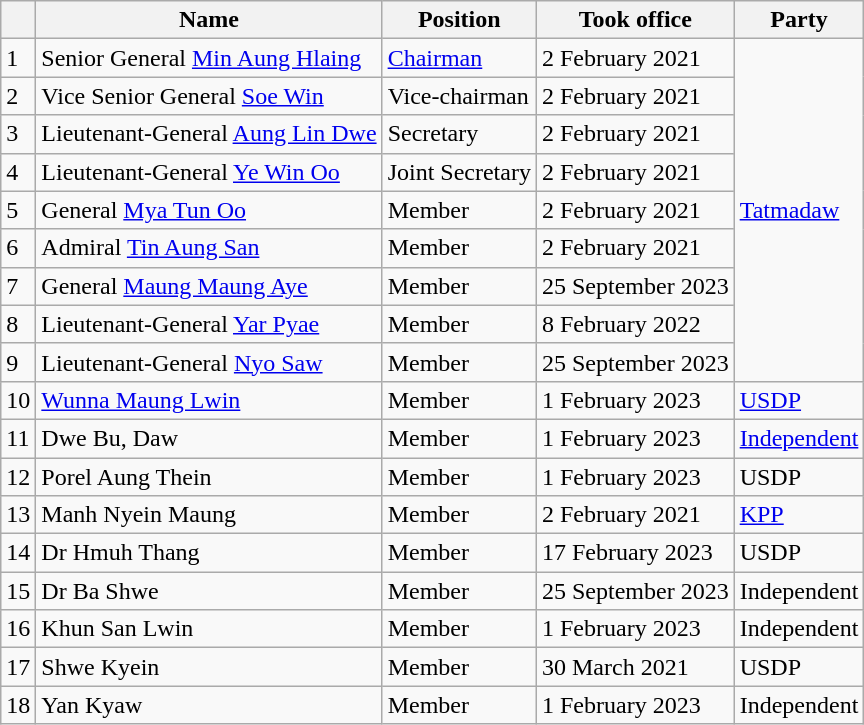<table class="wikitable">
<tr>
<th></th>
<th>Name</th>
<th>Position</th>
<th>Took office</th>
<th>Party</th>
</tr>
<tr>
<td>1</td>
<td>Senior General <a href='#'>Min Aung Hlaing</a></td>
<td><a href='#'>Chairman</a></td>
<td>2 February 2021</td>
<td rowspan="9"><a href='#'>Tatmadaw</a></td>
</tr>
<tr>
<td>2</td>
<td>Vice Senior General <a href='#'>Soe Win</a></td>
<td>Vice-chairman</td>
<td>2 February 2021</td>
</tr>
<tr>
<td>3</td>
<td>Lieutenant-General <a href='#'>Aung Lin Dwe</a></td>
<td>Secretary</td>
<td>2 February 2021</td>
</tr>
<tr>
<td>4</td>
<td>Lieutenant-General <a href='#'>Ye Win Oo</a></td>
<td>Joint Secretary</td>
<td>2 February 2021</td>
</tr>
<tr>
<td>5</td>
<td>General <a href='#'>Mya Tun Oo</a></td>
<td>Member</td>
<td>2 February 2021</td>
</tr>
<tr>
<td>6</td>
<td>Admiral <a href='#'>Tin Aung San</a></td>
<td>Member</td>
<td>2 February 2021</td>
</tr>
<tr>
<td>7</td>
<td>General <a href='#'>Maung Maung Aye</a></td>
<td>Member</td>
<td>25 September 2023</td>
</tr>
<tr>
<td>8</td>
<td>Lieutenant-General <a href='#'>Yar Pyae</a></td>
<td>Member</td>
<td>8 February 2022</td>
</tr>
<tr>
<td>9</td>
<td>Lieutenant-General <a href='#'>Nyo Saw</a></td>
<td>Member</td>
<td>25 September 2023</td>
</tr>
<tr>
<td>10</td>
<td><a href='#'>Wunna Maung Lwin</a></td>
<td>Member</td>
<td>1 February 2023</td>
<td><a href='#'>USDP</a></td>
</tr>
<tr>
<td>11</td>
<td>Dwe Bu, Daw</td>
<td>Member</td>
<td>1 February 2023</td>
<td><a href='#'>Independent</a></td>
</tr>
<tr>
<td>12</td>
<td>Porel Aung Thein</td>
<td>Member</td>
<td>1 February 2023</td>
<td>USDP</td>
</tr>
<tr>
<td>13</td>
<td>Manh Nyein Maung</td>
<td>Member</td>
<td>2 February 2021</td>
<td><a href='#'>KPP</a></td>
</tr>
<tr>
<td>14</td>
<td>Dr Hmuh Thang</td>
<td>Member</td>
<td>17 February 2023</td>
<td>USDP</td>
</tr>
<tr>
<td>15</td>
<td>Dr Ba Shwe</td>
<td>Member</td>
<td>25 September 2023</td>
<td>Independent</td>
</tr>
<tr>
<td>16</td>
<td>Khun San Lwin</td>
<td>Member</td>
<td>1 February 2023</td>
<td>Independent</td>
</tr>
<tr>
<td>17</td>
<td>Shwe Kyein</td>
<td>Member</td>
<td>30 March 2021</td>
<td>USDP</td>
</tr>
<tr>
<td>18</td>
<td>Yan Kyaw</td>
<td>Member</td>
<td>1 February 2023</td>
<td>Independent</td>
</tr>
</table>
